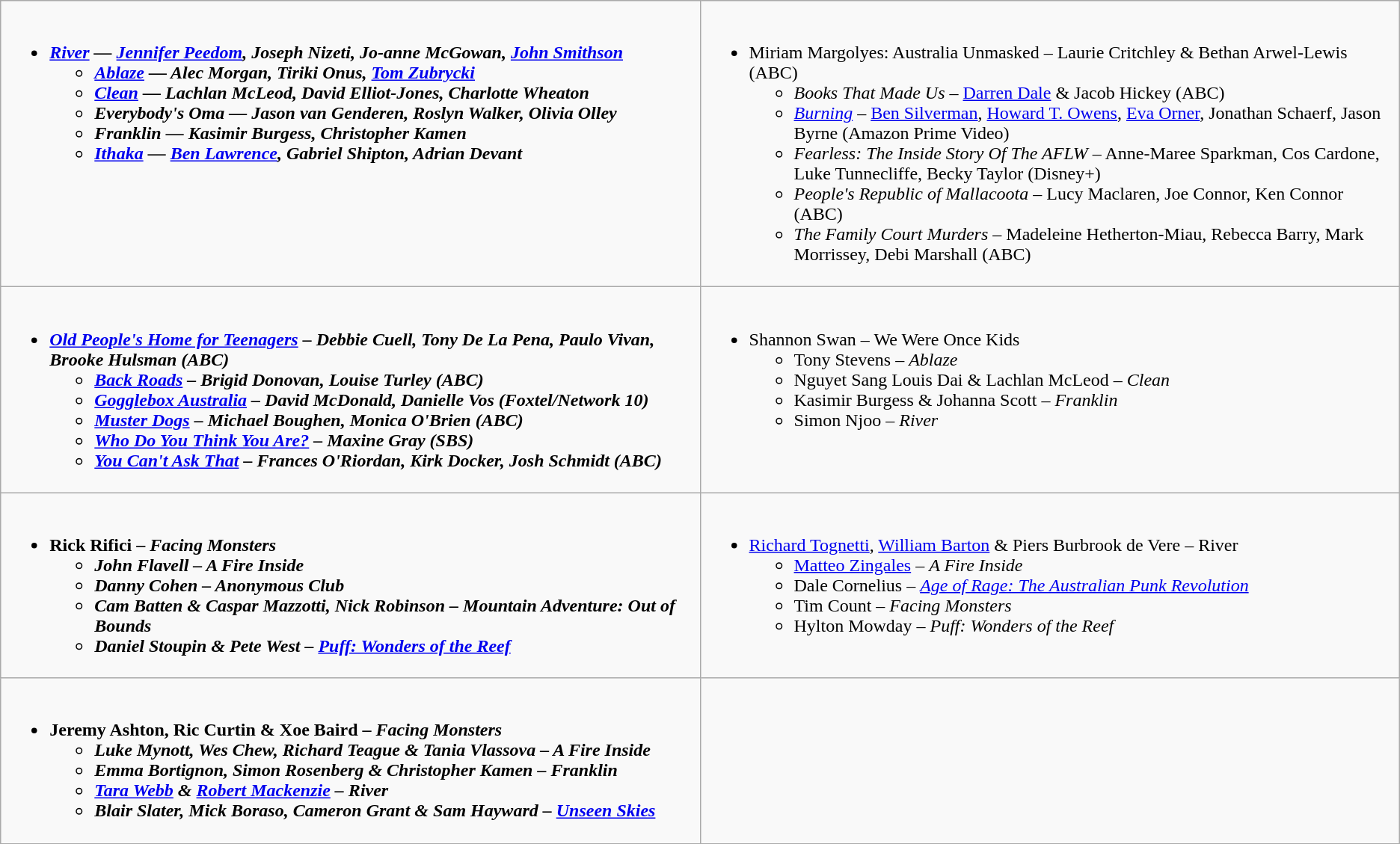<table class="wikitable" style="width=">
<tr>
<td valign="top" width="50%"><br><ul><li><strong><em><a href='#'>River</a><em> — <a href='#'>Jennifer Peedom</a>, Joseph Nizeti, Jo-anne McGowan, <a href='#'>John Smithson</a><strong><ul><li></em><a href='#'>Ablaze</a><em> — Alec Morgan, Tiriki Onus, <a href='#'>Tom Zubrycki</a></li><li></em><a href='#'>Clean</a><em> — Lachlan McLeod, David Elliot-Jones, Charlotte Wheaton</li><li></em>Everybody's Oma<em> — Jason van Genderen, Roslyn Walker, Olivia Olley</li><li></em>Franklin<em> — Kasimir Burgess, Christopher Kamen</li><li></em><a href='#'>Ithaka</a><em> — <a href='#'>Ben Lawrence</a>, Gabriel Shipton, Adrian Devant</li></ul></li></ul></td>
<td valign="top" width="50%"><br><ul><li></em></strong>Miriam Margolyes: Australia Unmasked</em> – Laurie Critchley & Bethan Arwel-Lewis (ABC)</strong><ul><li><em>Books That Made Us</em> – <a href='#'>Darren Dale</a> & Jacob Hickey (ABC)</li><li><em><a href='#'>Burning</a></em> – <a href='#'>Ben Silverman</a>, <a href='#'>Howard T. Owens</a>, <a href='#'>Eva Orner</a>, Jonathan Schaerf, Jason Byrne (Amazon Prime Video)</li><li><em>Fearless: The Inside Story Of The AFLW</em> – Anne-Maree Sparkman, Cos Cardone, Luke Tunnecliffe, Becky Taylor (Disney+)</li><li><em>People's Republic of Mallacoota</em> – Lucy Maclaren, Joe Connor, Ken Connor (ABC)</li><li><em>The Family Court Murders</em> – Madeleine Hetherton-Miau, Rebecca Barry, Mark Morrissey, Debi Marshall (ABC)</li></ul></li></ul></td>
</tr>
<tr>
<td valign="top" width="50%"><br><ul><li><strong><em><a href='#'>Old People's Home for Teenagers</a><em> – Debbie Cuell, Tony De La Pena, Paulo Vivan, Brooke Hulsman (ABC)<strong><ul><li></em><a href='#'>Back Roads</a><em> – Brigid Donovan, Louise Turley (ABC)</li><li></em><a href='#'>Gogglebox Australia</a><em> – David McDonald, Danielle Vos (Foxtel/Network 10)</li><li></em><a href='#'>Muster Dogs</a><em> – Michael Boughen, Monica O'Brien (ABC)</li><li></em><a href='#'>Who Do You Think You Are?</a><em> – Maxine Gray (SBS)</li><li></em><a href='#'>You Can't Ask That</a><em> – Frances O'Riordan, Kirk Docker, Josh Schmidt (ABC)</li></ul></li></ul></td>
<td valign="top" width="50%"><br><ul><li></strong>Shannon Swan – </em>We Were Once Kids</em></strong><ul><li>Tony Stevens – <em>Ablaze</em></li><li>Nguyet Sang Louis Dai & Lachlan McLeod – <em>Clean</em></li><li>Kasimir Burgess & Johanna Scott – <em>Franklin</em></li><li>Simon Njoo – <em>River</em></li></ul></li></ul></td>
</tr>
<tr>
<td valign="top" width="50%"><br><ul><li><strong>Rick Rifici – <em>Facing Monsters<strong><em><ul><li>John Flavell – </em>A Fire Inside<em></li><li>Danny Cohen – </em>Anonymous Club<em></li><li>Cam Batten & Caspar Mazzotti, Nick Robinson – </em>Mountain Adventure: Out of Bounds<em></li><li>Daniel Stoupin & Pete West – </em><a href='#'>Puff: Wonders of the Reef</a><em></li></ul></li></ul></td>
<td valign="top" width="50%"><br><ul><li></strong><a href='#'>Richard Tognetti</a>, <a href='#'>William Barton</a> & Piers Burbrook de Vere – </em>River</em></strong><ul><li><a href='#'>Matteo Zingales</a> – <em>A Fire Inside</em></li><li>Dale Cornelius – <em><a href='#'>Age of Rage: The Australian Punk Revolution</a></em></li><li>Tim Count – <em>Facing Monsters</em></li><li>Hylton Mowday – <em>Puff: Wonders of the Reef</em></li></ul></li></ul></td>
</tr>
<tr>
<td valign="top" width="50%"><br><ul><li><strong>Jeremy Ashton, Ric Curtin & Xoe Baird – <em>Facing Monsters<strong><em><ul><li>Luke Mynott, Wes Chew, Richard Teague & Tania Vlassova – </em>A Fire Inside<em></li><li>Emma Bortignon, Simon Rosenberg & Christopher Kamen – </em>Franklin<em></li><li><a href='#'>Tara Webb</a> & <a href='#'>Robert Mackenzie</a> – </em>River<em></li><li>Blair Slater, Mick Boraso, Cameron Grant & Sam Hayward – </em><a href='#'>Unseen Skies</a><em></li></ul></li></ul></td>
</tr>
<tr>
</tr>
</table>
